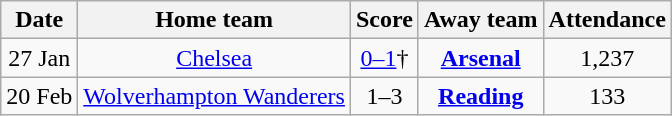<table class="wikitable" style="text-align:center">
<tr>
<th>Date</th>
<th>Home team</th>
<th>Score</th>
<th>Away team</th>
<th>Attendance</th>
</tr>
<tr>
<td>27 Jan</td>
<td><a href='#'>Chelsea</a></td>
<td><a href='#'>0–1</a>†</td>
<td><strong><a href='#'>Arsenal</a></strong></td>
<td>1,237</td>
</tr>
<tr>
<td>20 Feb</td>
<td><a href='#'>Wolverhampton Wanderers</a></td>
<td>1–3</td>
<td><strong><a href='#'>Reading</a></strong></td>
<td>133</td>
</tr>
</table>
